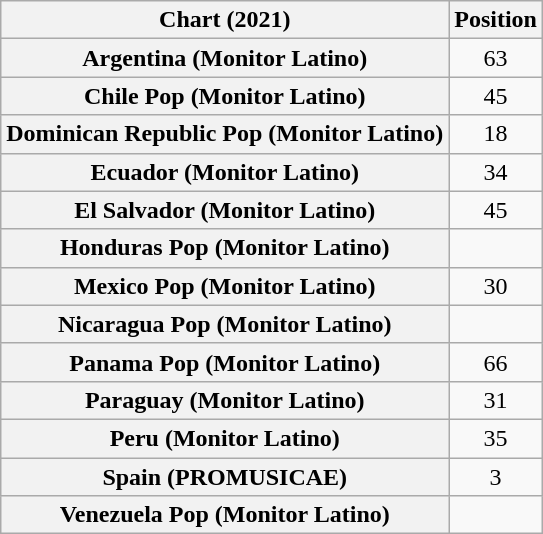<table class="wikitable sortable plainrowheaders" style="text-align:center">
<tr>
<th scope="col">Chart (2021)</th>
<th scope="col">Position</th>
</tr>
<tr>
<th scope="row">Argentina (Monitor Latino)</th>
<td>63</td>
</tr>
<tr>
<th scope="row">Chile Pop (Monitor Latino)</th>
<td>45</td>
</tr>
<tr>
<th scope="row">Dominican Republic Pop (Monitor Latino)</th>
<td>18</td>
</tr>
<tr>
<th scope="row">Ecuador (Monitor Latino)</th>
<td>34</td>
</tr>
<tr>
<th scope="row">El Salvador (Monitor Latino)</th>
<td>45</td>
</tr>
<tr>
<th scope="row">Honduras Pop (Monitor Latino)</th>
<td></td>
</tr>
<tr>
<th scope="row">Mexico Pop (Monitor Latino)</th>
<td>30</td>
</tr>
<tr>
<th scope="row">Nicaragua Pop (Monitor Latino)</th>
<td></td>
</tr>
<tr>
<th scope="row">Panama Pop (Monitor Latino)</th>
<td>66</td>
</tr>
<tr>
<th scope="row">Paraguay (Monitor Latino)</th>
<td>31</td>
</tr>
<tr>
<th scope="row">Peru (Monitor Latino)</th>
<td>35</td>
</tr>
<tr>
<th scope="row">Spain (PROMUSICAE)</th>
<td>3</td>
</tr>
<tr>
<th scope="row">Venezuela Pop (Monitor Latino)</th>
<td></td>
</tr>
</table>
